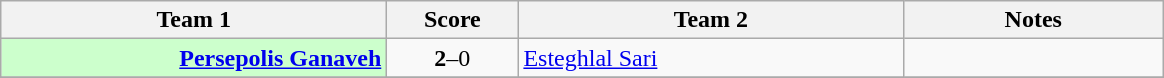<table class="wikitable" style="text-align:center">
<tr>
<th width=250>Team 1</th>
<th width=80>Score</th>
<th width=250>Team 2</th>
<th width=165>Notes</th>
</tr>
<tr>
<td style="background:#cfc;" align="right"><strong><a href='#'>Persepolis Ganaveh</a></strong></td>
<td><strong>2</strong>–0</td>
<td align="left"><a href='#'>Esteghlal Sari</a></td>
<td></td>
</tr>
<tr>
</tr>
</table>
